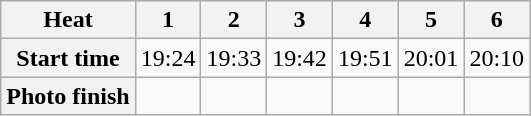<table class="wikitable" style="text-align:center">
<tr>
<th>Heat</th>
<th>1</th>
<th>2</th>
<th>3</th>
<th>4</th>
<th>5</th>
<th>6</th>
</tr>
<tr>
<th>Start time</th>
<td>19:24</td>
<td>19:33</td>
<td>19:42</td>
<td>19:51</td>
<td>20:01</td>
<td>20:10</td>
</tr>
<tr>
<th>Photo finish</th>
<td></td>
<td></td>
<td></td>
<td></td>
<td></td>
<td></td>
</tr>
</table>
